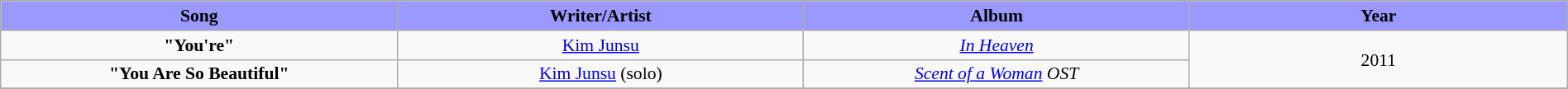<table class="wikitable" style="margin:0.5em auto; clear:both; font-size:.9em; text-align:center; width:100%">
<tr>
<th width="500" style="background: #99F;">Song</th>
<th width="500" style="background: #99F;">Writer/Artist</th>
<th width="500" style="background: #99F;">Album</th>
<th width="500" style="background: #99F;">Year</th>
</tr>
<tr>
<td><strong>"You're"</strong></td>
<td><a href='#'>Kim Junsu</a></td>
<td><em><a href='#'>In Heaven</a></em></td>
<td rowspan=2>2011</td>
</tr>
<tr>
<td><strong>"You Are So Beautiful"</strong></td>
<td><a href='#'>Kim Junsu</a> (solo)</td>
<td><em><a href='#'>Scent of a Woman</a> OST</em></td>
</tr>
<tr>
</tr>
</table>
